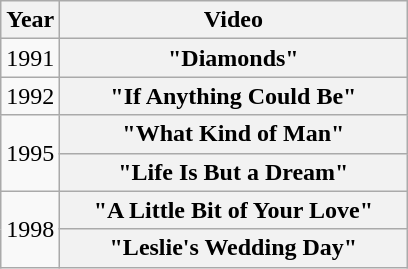<table class="wikitable plainrowheaders">
<tr>
<th>Year</th>
<th style="width:14em;">Video</th>
</tr>
<tr>
<td>1991</td>
<th scope="row">"Diamonds"</th>
</tr>
<tr>
<td>1992</td>
<th scope="row">"If Anything Could Be"</th>
</tr>
<tr>
<td rowspan="2">1995</td>
<th scope="row">"What Kind of Man"</th>
</tr>
<tr>
<th scope="row">"Life Is But a Dream"</th>
</tr>
<tr>
<td rowspan="2">1998</td>
<th scope="row">"A Little Bit of Your Love"</th>
</tr>
<tr>
<th scope="row">"Leslie's Wedding Day"</th>
</tr>
</table>
